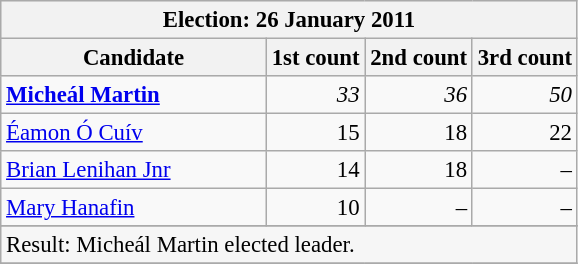<table class="wikitable" style="font-size: 95%;">
<tr style="background-color:#E9E9E9">
<th colspan="4">Election: 26 January 2011</th>
</tr>
<tr style="background-color:#E9E9E9">
<th>Candidate</th>
<th>1st count</th>
<th>2nd count</th>
<th>3rd count</th>
</tr>
<tr>
<td style="width: 170px"><strong><a href='#'>Micheál Martin</a></strong></td>
<td align="right"><em>33</em></td>
<td align="right"><em>36</em></td>
<td align="right"><em>50</em></td>
</tr>
<tr>
<td style="width: 170px"><a href='#'>Éamon Ó Cuív</a></td>
<td align="right">15</td>
<td align="right">18</td>
<td align="right">22</td>
</tr>
<tr>
<td style="width: 170px"><a href='#'>Brian Lenihan Jnr</a></td>
<td align="right">14</td>
<td align="right">18</td>
<td align="right">–</td>
</tr>
<tr>
<td style="width: 170px"><a href='#'>Mary Hanafin</a></td>
<td align="right">10</td>
<td align="right">–</td>
<td align="right">–</td>
</tr>
<tr>
</tr>
<tr style="background-color:#F6F6F6">
<td colspan="6">Result: Micheál Martin elected leader.</td>
</tr>
<tr>
</tr>
</table>
